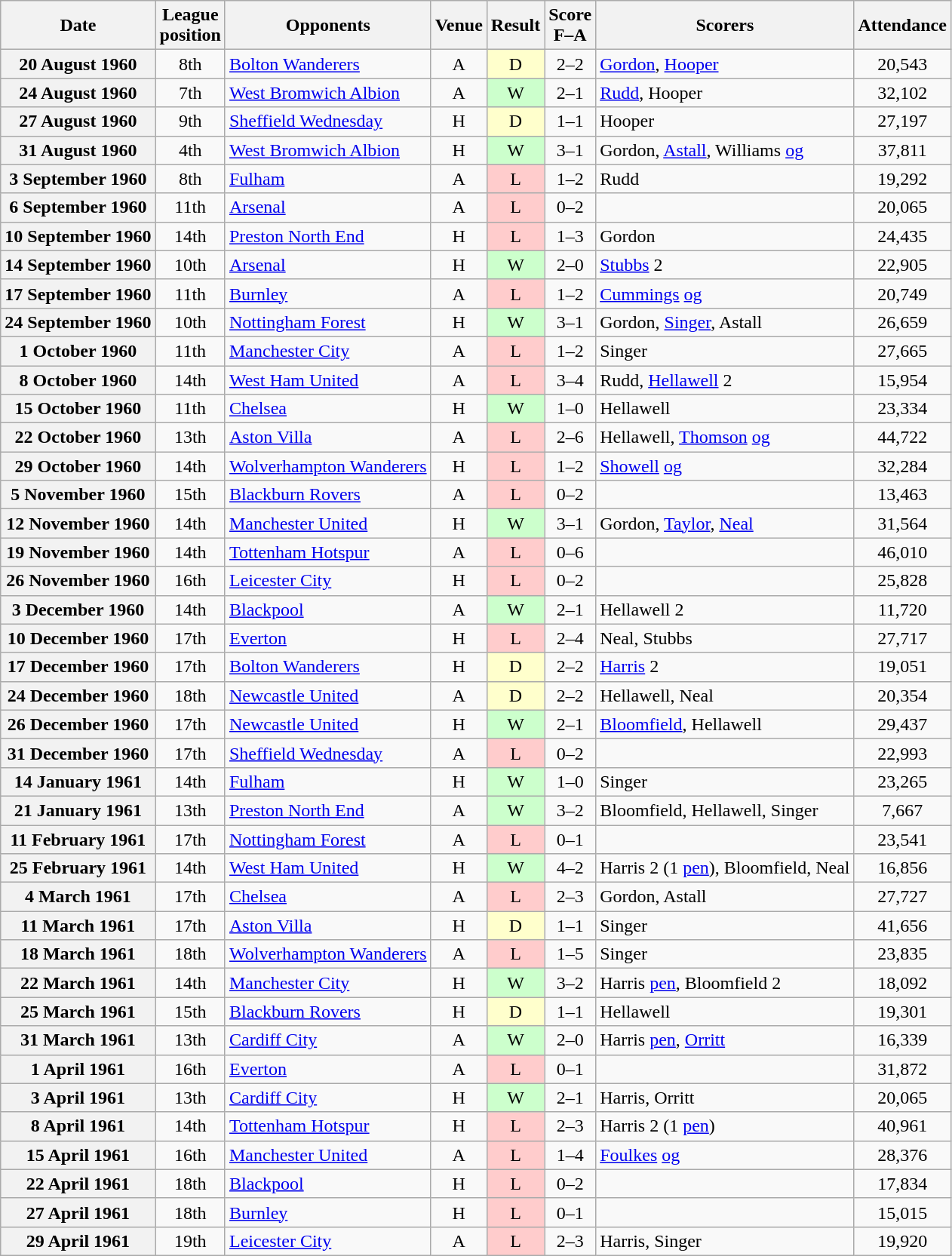<table class="wikitable plainrowheaders" style="text-align:center">
<tr>
<th scope="col">Date</th>
<th scope="col">League<br>position</th>
<th scope="col">Opponents</th>
<th scope="col">Venue</th>
<th scope="col">Result</th>
<th scope="col">Score<br>F–A</th>
<th scope="col">Scorers</th>
<th scope="col">Attendance</th>
</tr>
<tr>
<th scope="row">20 August 1960</th>
<td>8th</td>
<td align="left"><a href='#'>Bolton Wanderers</a></td>
<td>A</td>
<td style=background:#ffc>D</td>
<td>2–2</td>
<td align="left"><a href='#'>Gordon</a>, <a href='#'>Hooper</a></td>
<td>20,543</td>
</tr>
<tr>
<th scope="row">24 August 1960</th>
<td>7th</td>
<td align="left"><a href='#'>West Bromwich Albion</a></td>
<td>A</td>
<td style=background:#cfc>W</td>
<td>2–1</td>
<td align="left"><a href='#'>Rudd</a>, Hooper</td>
<td>32,102</td>
</tr>
<tr>
<th scope="row">27 August 1960</th>
<td>9th</td>
<td align="left"><a href='#'>Sheffield Wednesday</a></td>
<td>H</td>
<td style=background:#ffc>D</td>
<td>1–1</td>
<td align="left">Hooper</td>
<td>27,197</td>
</tr>
<tr>
<th scope="row">31 August 1960</th>
<td>4th</td>
<td align="left"><a href='#'>West Bromwich Albion</a></td>
<td>H</td>
<td style=background:#cfc>W</td>
<td>3–1</td>
<td align="left">Gordon, <a href='#'>Astall</a>, Williams <a href='#'>og</a></td>
<td>37,811</td>
</tr>
<tr>
<th scope="row">3 September 1960</th>
<td>8th</td>
<td align="left"><a href='#'>Fulham</a></td>
<td>A</td>
<td style=background:#fcc>L</td>
<td>1–2</td>
<td align="left">Rudd</td>
<td>19,292</td>
</tr>
<tr>
<th scope="row">6 September 1960</th>
<td>11th</td>
<td align="left"><a href='#'>Arsenal</a></td>
<td>A</td>
<td style=background:#fcc>L</td>
<td>0–2</td>
<td align="left"></td>
<td>20,065</td>
</tr>
<tr>
<th scope="row">10 September 1960</th>
<td>14th</td>
<td align="left"><a href='#'>Preston North End</a></td>
<td>H</td>
<td style=background:#fcc>L</td>
<td>1–3</td>
<td align="left">Gordon</td>
<td>24,435</td>
</tr>
<tr>
<th scope="row">14 September 1960</th>
<td>10th</td>
<td align="left"><a href='#'>Arsenal</a></td>
<td>H</td>
<td style=background:#cfc>W</td>
<td>2–0</td>
<td align="left"><a href='#'>Stubbs</a> 2</td>
<td>22,905</td>
</tr>
<tr>
<th scope="row">17 September 1960</th>
<td>11th</td>
<td align="left"><a href='#'>Burnley</a></td>
<td>A</td>
<td style=background:#fcc>L</td>
<td>1–2</td>
<td align="left"><a href='#'>Cummings</a> <a href='#'>og</a></td>
<td>20,749</td>
</tr>
<tr>
<th scope="row">24 September 1960</th>
<td>10th</td>
<td align="left"><a href='#'>Nottingham Forest</a></td>
<td>H</td>
<td style=background:#cfc>W</td>
<td>3–1</td>
<td align="left">Gordon, <a href='#'>Singer</a>, Astall</td>
<td>26,659</td>
</tr>
<tr>
<th scope="row">1 October 1960</th>
<td>11th</td>
<td align="left"><a href='#'>Manchester City</a></td>
<td>A</td>
<td style=background:#fcc>L</td>
<td>1–2</td>
<td align="left">Singer</td>
<td>27,665</td>
</tr>
<tr>
<th scope="row">8 October 1960</th>
<td>14th</td>
<td align="left"><a href='#'>West Ham United</a></td>
<td>A</td>
<td style=background:#fcc>L</td>
<td>3–4</td>
<td align="left">Rudd, <a href='#'>Hellawell</a> 2</td>
<td>15,954</td>
</tr>
<tr>
<th scope="row">15 October 1960</th>
<td>11th</td>
<td align="left"><a href='#'>Chelsea</a></td>
<td>H</td>
<td style=background:#cfc>W</td>
<td>1–0</td>
<td align="left">Hellawell</td>
<td>23,334</td>
</tr>
<tr>
<th scope="row">22 October 1960</th>
<td>13th</td>
<td align="left"><a href='#'>Aston Villa</a></td>
<td>A</td>
<td style=background:#fcc>L</td>
<td>2–6</td>
<td align="left">Hellawell, <a href='#'>Thomson</a> <a href='#'>og</a></td>
<td>44,722</td>
</tr>
<tr>
<th scope="row">29 October 1960</th>
<td>14th</td>
<td align="left"><a href='#'>Wolverhampton Wanderers</a></td>
<td>H</td>
<td style=background:#fcc>L</td>
<td>1–2</td>
<td align="left"><a href='#'>Showell</a> <a href='#'>og</a></td>
<td>32,284</td>
</tr>
<tr>
<th scope="row">5 November 1960</th>
<td>15th</td>
<td align="left"><a href='#'>Blackburn Rovers</a></td>
<td>A</td>
<td style=background:#fcc>L</td>
<td>0–2</td>
<td align="left"></td>
<td>13,463</td>
</tr>
<tr>
<th scope="row">12 November 1960</th>
<td>14th</td>
<td align="left"><a href='#'>Manchester United</a></td>
<td>H</td>
<td style=background:#cfc>W</td>
<td>3–1</td>
<td align="left">Gordon, <a href='#'>Taylor</a>, <a href='#'>Neal</a></td>
<td>31,564</td>
</tr>
<tr>
<th scope="row">19 November 1960</th>
<td>14th</td>
<td align="left"><a href='#'>Tottenham Hotspur</a></td>
<td>A</td>
<td style=background:#fcc>L</td>
<td>0–6</td>
<td align="left"></td>
<td>46,010</td>
</tr>
<tr>
<th scope="row">26 November 1960</th>
<td>16th</td>
<td align="left"><a href='#'>Leicester City</a></td>
<td>H</td>
<td style=background:#fcc>L</td>
<td>0–2</td>
<td align="left"></td>
<td>25,828</td>
</tr>
<tr>
<th scope="row">3 December 1960</th>
<td>14th</td>
<td align="left"><a href='#'>Blackpool</a></td>
<td>A</td>
<td style=background:#cfc>W</td>
<td>2–1</td>
<td align="left">Hellawell 2</td>
<td>11,720</td>
</tr>
<tr>
<th scope="row">10 December 1960</th>
<td>17th</td>
<td align="left"><a href='#'>Everton</a></td>
<td>H</td>
<td style=background:#fcc>L</td>
<td>2–4</td>
<td align="left">Neal, Stubbs</td>
<td>27,717</td>
</tr>
<tr>
<th scope="row">17 December 1960</th>
<td>17th</td>
<td align="left"><a href='#'>Bolton Wanderers</a></td>
<td>H</td>
<td style=background:#ffc>D</td>
<td>2–2</td>
<td align="left"><a href='#'>Harris</a> 2</td>
<td>19,051</td>
</tr>
<tr>
<th scope="row">24 December 1960</th>
<td>18th</td>
<td align="left"><a href='#'>Newcastle United</a></td>
<td>A</td>
<td style=background:#ffc>D</td>
<td>2–2</td>
<td align="left">Hellawell, Neal</td>
<td>20,354</td>
</tr>
<tr>
<th scope="row">26 December 1960</th>
<td>17th</td>
<td align="left"><a href='#'>Newcastle United</a></td>
<td>H</td>
<td style=background:#cfc>W</td>
<td>2–1</td>
<td align="left"><a href='#'>Bloomfield</a>, Hellawell</td>
<td>29,437</td>
</tr>
<tr>
<th scope="row">31 December 1960</th>
<td>17th</td>
<td align="left"><a href='#'>Sheffield Wednesday</a></td>
<td>A</td>
<td style=background:#fcc>L</td>
<td>0–2</td>
<td align="left"></td>
<td>22,993</td>
</tr>
<tr>
<th scope="row">14 January 1961</th>
<td>14th</td>
<td align="left"><a href='#'>Fulham</a></td>
<td>H</td>
<td style=background:#cfc>W</td>
<td>1–0</td>
<td align="left">Singer</td>
<td>23,265</td>
</tr>
<tr>
<th scope="row">21 January 1961</th>
<td>13th</td>
<td align="left"><a href='#'>Preston North End</a></td>
<td>A</td>
<td style=background:#cfc>W</td>
<td>3–2</td>
<td align="left">Bloomfield, Hellawell, Singer</td>
<td>7,667</td>
</tr>
<tr>
<th scope="row">11 February 1961</th>
<td>17th</td>
<td align="left"><a href='#'>Nottingham Forest</a></td>
<td>A</td>
<td style=background:#fcc>L</td>
<td>0–1</td>
<td align="left"></td>
<td>23,541</td>
</tr>
<tr>
<th scope="row">25 February 1961</th>
<td>14th</td>
<td align="left"><a href='#'>West Ham United</a></td>
<td>H</td>
<td style=background:#cfc>W</td>
<td>4–2</td>
<td align="left">Harris 2 (1 <a href='#'>pen</a>), Bloomfield, Neal</td>
<td>16,856</td>
</tr>
<tr>
<th scope="row">4 March 1961</th>
<td>17th</td>
<td align="left"><a href='#'>Chelsea</a></td>
<td>A</td>
<td style=background:#fcc>L</td>
<td>2–3</td>
<td align="left">Gordon, Astall</td>
<td>27,727</td>
</tr>
<tr>
<th scope="row">11 March 1961</th>
<td>17th</td>
<td align="left"><a href='#'>Aston Villa</a></td>
<td>H</td>
<td style=background:#ffc>D</td>
<td>1–1</td>
<td align="left">Singer</td>
<td>41,656</td>
</tr>
<tr>
<th scope="row">18 March 1961</th>
<td>18th</td>
<td align="left"><a href='#'>Wolverhampton Wanderers</a></td>
<td>A</td>
<td style=background:#fcc>L</td>
<td>1–5</td>
<td align="left">Singer</td>
<td>23,835</td>
</tr>
<tr>
<th scope="row">22 March 1961</th>
<td>14th</td>
<td align="left"><a href='#'>Manchester City</a></td>
<td>H</td>
<td style=background:#cfc>W</td>
<td>3–2</td>
<td align="left">Harris <a href='#'>pen</a>, Bloomfield 2</td>
<td>18,092</td>
</tr>
<tr>
<th scope="row">25 March 1961</th>
<td>15th</td>
<td align="left"><a href='#'>Blackburn Rovers</a></td>
<td>H</td>
<td style=background:#ffc>D</td>
<td>1–1</td>
<td align="left">Hellawell</td>
<td>19,301</td>
</tr>
<tr>
<th scope="row">31 March 1961</th>
<td>13th</td>
<td align="left"><a href='#'>Cardiff City</a></td>
<td>A</td>
<td style=background:#cfc>W</td>
<td>2–0</td>
<td align="left">Harris <a href='#'>pen</a>, <a href='#'>Orritt</a></td>
<td>16,339</td>
</tr>
<tr>
<th scope="row">1 April 1961</th>
<td>16th</td>
<td align="left"><a href='#'>Everton</a></td>
<td>A</td>
<td style=background:#fcc>L</td>
<td>0–1</td>
<td align="left"></td>
<td>31,872</td>
</tr>
<tr>
<th scope="row">3 April 1961</th>
<td>13th</td>
<td align="left"><a href='#'>Cardiff City</a></td>
<td>H</td>
<td style=background:#cfc>W</td>
<td>2–1</td>
<td align="left">Harris, Orritt</td>
<td>20,065</td>
</tr>
<tr>
<th scope="row">8 April 1961</th>
<td>14th</td>
<td align="left"><a href='#'>Tottenham Hotspur</a></td>
<td>H</td>
<td style=background:#fcc>L</td>
<td>2–3</td>
<td align="left">Harris 2 (1 <a href='#'>pen</a>)</td>
<td>40,961</td>
</tr>
<tr>
<th scope="row">15 April 1961</th>
<td>16th</td>
<td align="left"><a href='#'>Manchester United</a></td>
<td>A</td>
<td style=background:#fcc>L</td>
<td>1–4</td>
<td align="left"><a href='#'>Foulkes</a> <a href='#'>og</a></td>
<td>28,376</td>
</tr>
<tr>
<th scope="row">22 April 1961</th>
<td>18th</td>
<td align="left"><a href='#'>Blackpool</a></td>
<td>H</td>
<td style=background:#fcc>L</td>
<td>0–2</td>
<td align="left"></td>
<td>17,834</td>
</tr>
<tr>
<th scope="row">27 April 1961</th>
<td>18th</td>
<td align="left"><a href='#'>Burnley</a></td>
<td>H</td>
<td style=background:#fcc>L</td>
<td>0–1</td>
<td align="left"></td>
<td>15,015</td>
</tr>
<tr>
<th scope="row">29 April 1961</th>
<td>19th</td>
<td align="left"><a href='#'>Leicester City</a></td>
<td>A</td>
<td style=background:#fcc>L</td>
<td>2–3</td>
<td align="left">Harris, Singer</td>
<td>19,920</td>
</tr>
</table>
